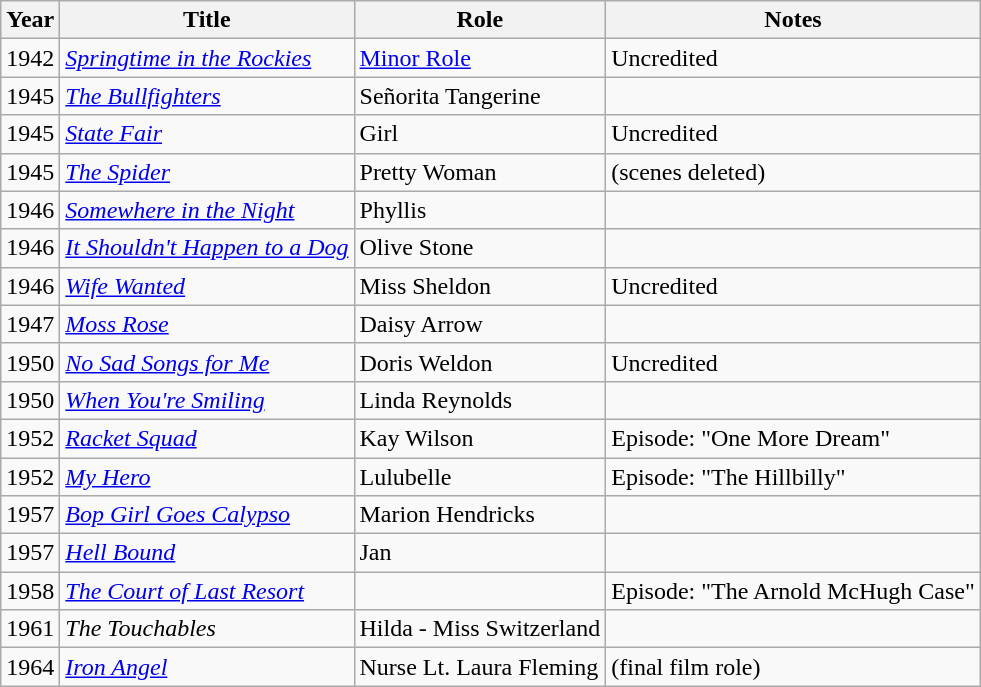<table class="wikitable">
<tr>
<th>Year</th>
<th>Title</th>
<th>Role</th>
<th>Notes</th>
</tr>
<tr>
<td>1942</td>
<td><em><a href='#'>Springtime in the Rockies</a></em></td>
<td><a href='#'>Minor Role</a></td>
<td>Uncredited</td>
</tr>
<tr>
<td>1945</td>
<td><em><a href='#'>The Bullfighters</a></em></td>
<td>Señorita Tangerine</td>
<td></td>
</tr>
<tr>
<td>1945</td>
<td><em><a href='#'>State Fair</a></em></td>
<td>Girl</td>
<td>Uncredited</td>
</tr>
<tr>
<td>1945</td>
<td><em><a href='#'>The Spider</a></em></td>
<td>Pretty Woman</td>
<td>(scenes deleted)</td>
</tr>
<tr>
<td>1946</td>
<td><em><a href='#'>Somewhere in the Night</a></em></td>
<td>Phyllis</td>
<td></td>
</tr>
<tr>
<td>1946</td>
<td><em><a href='#'>It Shouldn't Happen to a Dog</a></em></td>
<td>Olive Stone</td>
<td></td>
</tr>
<tr>
<td>1946</td>
<td><em><a href='#'>Wife Wanted</a></em></td>
<td>Miss Sheldon</td>
<td>Uncredited</td>
</tr>
<tr>
<td>1947</td>
<td><em><a href='#'>Moss Rose</a></em></td>
<td>Daisy Arrow</td>
<td></td>
</tr>
<tr>
<td>1950</td>
<td><em><a href='#'>No Sad Songs for Me</a></em></td>
<td>Doris Weldon</td>
<td>Uncredited</td>
</tr>
<tr>
<td>1950</td>
<td><em><a href='#'>When You're Smiling</a></em></td>
<td>Linda Reynolds</td>
<td></td>
</tr>
<tr>
<td>1952</td>
<td><em><a href='#'>Racket Squad</a></em></td>
<td>Kay Wilson</td>
<td>Episode: "One More Dream"</td>
</tr>
<tr>
<td>1952</td>
<td><em><a href='#'>My Hero</a></em></td>
<td>Lulubelle</td>
<td>Episode: "The Hillbilly"</td>
</tr>
<tr>
<td>1957</td>
<td><em><a href='#'>Bop Girl Goes Calypso</a></em></td>
<td>Marion Hendricks</td>
<td></td>
</tr>
<tr>
<td>1957</td>
<td><em><a href='#'>Hell Bound</a></em></td>
<td>Jan</td>
<td></td>
</tr>
<tr>
<td>1958</td>
<td><em><a href='#'>The Court of Last Resort</a></em></td>
<td></td>
<td>Episode: "The Arnold McHugh Case"</td>
</tr>
<tr>
<td>1961</td>
<td><em>The Touchables</em></td>
<td>Hilda - Miss Switzerland</td>
<td></td>
</tr>
<tr>
<td>1964</td>
<td><em><a href='#'>Iron Angel</a></em></td>
<td>Nurse Lt. Laura Fleming</td>
<td>(final film role)</td>
</tr>
</table>
